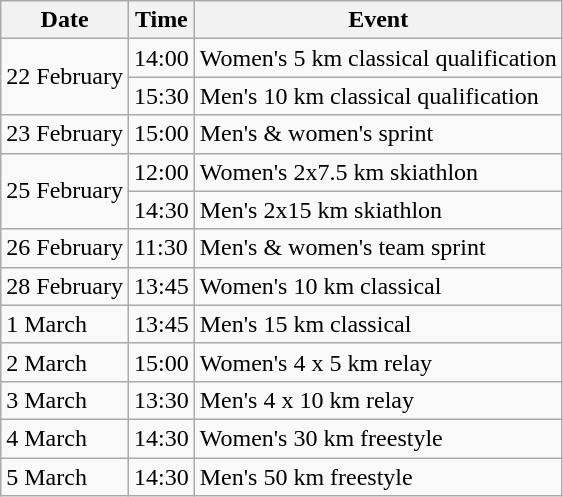<table class="wikitable">
<tr>
<th>Date</th>
<th>Time</th>
<th>Event</th>
</tr>
<tr>
<td rowspan=2>22 February</td>
<td>14:00</td>
<td>Women's 5 km classical qualification</td>
</tr>
<tr>
<td>15:30</td>
<td>Men's 10 km classical qualification</td>
</tr>
<tr>
<td>23 February</td>
<td>15:00</td>
<td>Men's & women's sprint</td>
</tr>
<tr>
<td rowspan=2>25 February</td>
<td>12:00</td>
<td>Women's 2x7.5 km skiathlon</td>
</tr>
<tr>
<td>14:30</td>
<td>Men's 2x15 km skiathlon</td>
</tr>
<tr>
<td>26 February</td>
<td>11:30</td>
<td>Men's & women's team sprint</td>
</tr>
<tr>
<td>28 February</td>
<td>13:45</td>
<td>Women's 10 km classical</td>
</tr>
<tr>
<td>1 March</td>
<td>13:45</td>
<td>Men's 15 km classical</td>
</tr>
<tr>
<td>2 March</td>
<td>15:00</td>
<td>Women's 4 x 5 km relay</td>
</tr>
<tr>
<td>3 March</td>
<td>13:30</td>
<td>Men's 4 x 10 km relay</td>
</tr>
<tr>
<td>4 March</td>
<td>14:30</td>
<td>Women's 30 km freestyle</td>
</tr>
<tr>
<td>5 March</td>
<td>14:30</td>
<td>Men's 50 km freestyle</td>
</tr>
</table>
